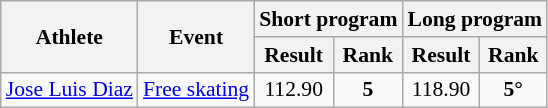<table class="wikitable" border="1" style="font-size:90%">
<tr>
<th rowspan=2>Athlete</th>
<th rowspan=2>Event</th>
<th colspan=2>Short program</th>
<th colspan=2>Long program</th>
</tr>
<tr>
<th>Result</th>
<th>Rank</th>
<th>Result</th>
<th>Rank</th>
</tr>
<tr>
<td><a href='#'>Jose Luis Diaz</a></td>
<td><a href='#'>Free skating</a></td>
<td align=center>112.90</td>
<td align=center><strong>5</strong></td>
<td align=center>118.90</td>
<td align=center><strong>5°</strong></td>
</tr>
</table>
